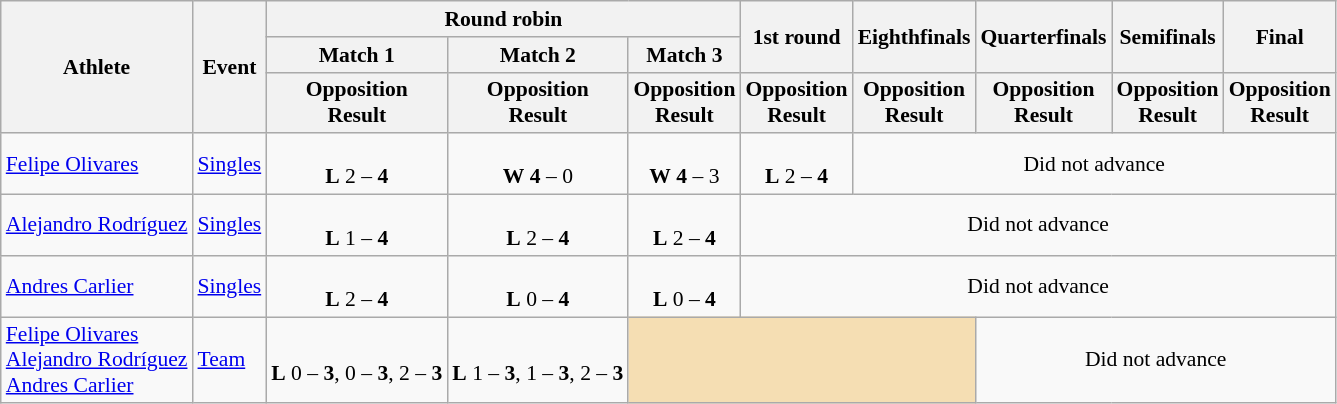<table class="wikitable" border="1" style="font-size:90%">
<tr>
<th rowspan=3>Athlete</th>
<th rowspan=3>Event</th>
<th colspan=3>Round robin</th>
<th rowspan=2>1st round</th>
<th rowspan=2>Eighthfinals</th>
<th rowspan=2>Quarterfinals</th>
<th rowspan=2>Semifinals</th>
<th rowspan=2>Final</th>
</tr>
<tr>
<th>Match 1</th>
<th>Match 2</th>
<th>Match 3</th>
</tr>
<tr>
<th>Opposition<br>Result</th>
<th>Opposition<br>Result</th>
<th>Opposition<br>Result</th>
<th>Opposition<br>Result</th>
<th>Opposition<br>Result</th>
<th>Opposition<br>Result</th>
<th>Opposition<br>Result</th>
<th>Opposition<br>Result</th>
</tr>
<tr>
<td><a href='#'>Felipe Olivares</a></td>
<td><a href='#'>Singles</a></td>
<td align=center><br><strong>L</strong> 2 – <strong>4</strong></td>
<td align=center><br><strong>W</strong> <strong>4</strong> – 0</td>
<td align=center><br><strong>W</strong> <strong>4</strong> – 3</td>
<td align=center><br><strong>L</strong> 2 – <strong>4</strong></td>
<td align="center" colspan="7">Did not advance</td>
</tr>
<tr>
<td><a href='#'>Alejandro Rodríguez</a></td>
<td><a href='#'>Singles</a></td>
<td align=center><br><strong>L</strong> 1 – <strong>4</strong></td>
<td align=center><br><strong>L</strong> 2 – <strong>4</strong></td>
<td align=center><br><strong>L</strong> 2 – <strong>4</strong></td>
<td align="center" colspan="7">Did not advance</td>
</tr>
<tr>
<td><a href='#'>Andres Carlier</a></td>
<td><a href='#'>Singles</a></td>
<td align=center><br><strong>L</strong> 2 – <strong>4</strong></td>
<td align=center><br><strong>L</strong> 0 – <strong>4</strong></td>
<td align=center><br><strong>L</strong> 0 – <strong>4</strong></td>
<td align="center" colspan="7">Did not advance</td>
</tr>
<tr>
<td><a href='#'>Felipe Olivares</a><br><a href='#'>Alejandro Rodríguez</a><br><a href='#'>Andres Carlier</a></td>
<td><a href='#'>Team</a></td>
<td align=center><br><strong>L</strong> 0 – <strong>3</strong>, 0 – <strong>3</strong>, 2 – <strong>3</strong></td>
<td align=center><br><strong>L</strong> 1 – <strong>3</strong>, 1 – <strong>3</strong>, 2 – <strong>3</strong></td>
<td align=center bgcolor=wheat colspan=3></td>
<td align="center" colspan="7">Did not advance</td>
</tr>
</table>
